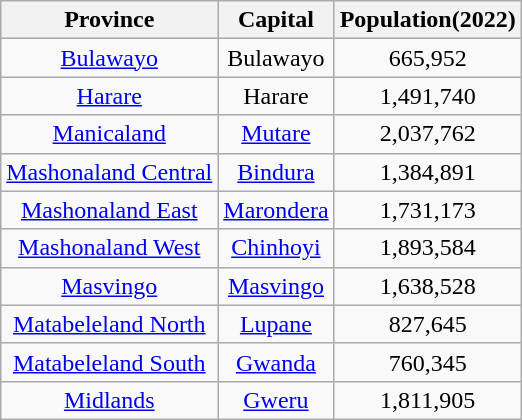<table class="wikitable sortable" style="text-align:center;">
<tr>
<th>Province</th>
<th>Capital</th>
<th>Population(2022)</th>
</tr>
<tr>
<td><a href='#'>Bulawayo</a></td>
<td>Bulawayo</td>
<td>665,952</td>
</tr>
<tr>
<td><a href='#'>Harare</a></td>
<td>Harare</td>
<td>1,491,740</td>
</tr>
<tr>
<td><a href='#'>Manicaland</a></td>
<td><a href='#'>Mutare</a></td>
<td>2,037,762</td>
</tr>
<tr>
<td><a href='#'>Mashonaland Central</a></td>
<td><a href='#'>Bindura</a></td>
<td>1,384,891</td>
</tr>
<tr>
<td><a href='#'>Mashonaland East</a></td>
<td><a href='#'>Marondera</a></td>
<td>1,731,173</td>
</tr>
<tr>
<td><a href='#'>Mashonaland West</a></td>
<td><a href='#'>Chinhoyi</a></td>
<td>1,893,584</td>
</tr>
<tr>
<td><a href='#'>Masvingo</a></td>
<td><a href='#'>Masvingo</a></td>
<td>1,638,528</td>
</tr>
<tr>
<td><a href='#'>Matabeleland North</a></td>
<td><a href='#'>Lupane</a></td>
<td>827,645</td>
</tr>
<tr>
<td><a href='#'>Matabeleland South</a></td>
<td><a href='#'>Gwanda</a></td>
<td>760,345</td>
</tr>
<tr>
<td><a href='#'>Midlands</a></td>
<td><a href='#'>Gweru</a></td>
<td>1,811,905</td>
</tr>
</table>
